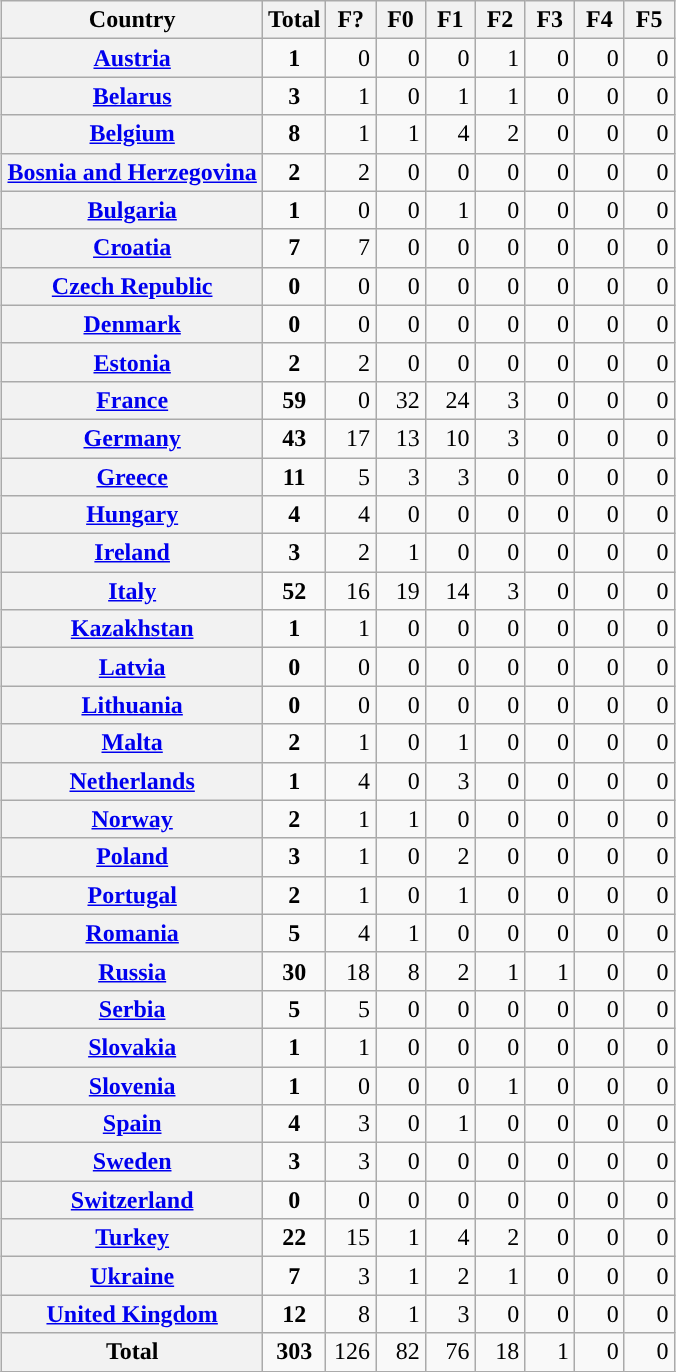<table class="wikitable" style="margin:0.5em auto">
<tr>
<th>Country</th>
<th style="background:#">Total</th>
<th style="background:#"> F? </th>
<th style="background:#"> F0 </th>
<th style="background:#"> F1 </th>
<th style="background:#"> F2 </th>
<th style="background:#"> F3 </th>
<th style="background:#"> F4 </th>
<th style="background:#"> F5 </th>
</tr>
<tr>
<th><a href='#'>Austria</a></th>
<td align="center"><strong>1</strong></td>
<td align="right">0</td>
<td align="right">0</td>
<td align="right">0</td>
<td align="right">1</td>
<td align="right">0</td>
<td align="right">0</td>
<td align="right">0</td>
</tr>
<tr>
<th><a href='#'>Belarus</a></th>
<td align="center"><strong>3</strong></td>
<td align="right">1</td>
<td align="right">0</td>
<td align="right">1</td>
<td align="right">1</td>
<td align="right">0</td>
<td align="right">0</td>
<td align="right">0</td>
</tr>
<tr>
<th><a href='#'>Belgium</a></th>
<td align="center"><strong>8</strong></td>
<td align="right">1</td>
<td align="right">1</td>
<td align="right">4</td>
<td align="right">2</td>
<td align="right">0</td>
<td align="right">0</td>
<td align="right">0</td>
</tr>
<tr>
<th><a href='#'>Bosnia and Herzegovina</a></th>
<td align="center"><strong>2</strong></td>
<td align="right">2</td>
<td align="right">0</td>
<td align="right">0</td>
<td align="right">0</td>
<td align="right">0</td>
<td align="right">0</td>
<td align="right">0</td>
</tr>
<tr>
<th><a href='#'>Bulgaria</a></th>
<td align="center"><strong>1</strong></td>
<td align="right">0</td>
<td align="right">0</td>
<td align="right">1</td>
<td align="right">0</td>
<td align="right">0</td>
<td align="right">0</td>
<td align="right">0</td>
</tr>
<tr>
<th><a href='#'>Croatia</a></th>
<td align="center"><strong>7</strong></td>
<td align="right">7</td>
<td align="right">0</td>
<td align="right">0</td>
<td align="right">0</td>
<td align="right">0</td>
<td align="right">0</td>
<td align="right">0</td>
</tr>
<tr>
<th><a href='#'>Czech Republic</a></th>
<td align="center"><strong>0</strong></td>
<td align="right">0</td>
<td align="right">0</td>
<td align="right">0</td>
<td align="right">0</td>
<td align="right">0</td>
<td align="right">0</td>
<td align="right">0</td>
</tr>
<tr>
<th><a href='#'>Denmark</a></th>
<td align="center"><strong>0</strong></td>
<td align="right">0</td>
<td align="right">0</td>
<td align="right">0</td>
<td align="right">0</td>
<td align="right">0</td>
<td align="right">0</td>
<td align="right">0</td>
</tr>
<tr>
<th><a href='#'>Estonia</a></th>
<td align="center"><strong>2</strong></td>
<td align="right">2</td>
<td align="right">0</td>
<td align="right">0</td>
<td align="right">0</td>
<td align="right">0</td>
<td align="right">0</td>
<td align="right">0</td>
</tr>
<tr>
<th><a href='#'>France</a></th>
<td align="center"><strong>59</strong></td>
<td align="right">0</td>
<td align="right">32</td>
<td align="right">24</td>
<td align="right">3</td>
<td align="right">0</td>
<td align="right">0</td>
<td align="right">0</td>
</tr>
<tr>
<th><a href='#'>Germany</a></th>
<td align="center"><strong>43</strong></td>
<td align="right">17</td>
<td align="right">13</td>
<td align="right">10</td>
<td align="right">3</td>
<td align="right">0</td>
<td align="right">0</td>
<td align="right">0</td>
</tr>
<tr>
<th><a href='#'>Greece</a></th>
<td align="center"><strong>11</strong></td>
<td align="right">5</td>
<td align="right">3</td>
<td align="right">3</td>
<td align="right">0</td>
<td align="right">0</td>
<td align="right">0</td>
<td align="right">0</td>
</tr>
<tr>
<th><a href='#'>Hungary</a></th>
<td align="center"><strong>4</strong></td>
<td align="right">4</td>
<td align="right">0</td>
<td align="right">0</td>
<td align="right">0</td>
<td align="right">0</td>
<td align="right">0</td>
<td align="right">0</td>
</tr>
<tr>
<th><a href='#'>Ireland</a></th>
<td align="center"><strong>3</strong></td>
<td align="right">2</td>
<td align="right">1</td>
<td align="right">0</td>
<td align="right">0</td>
<td align="right">0</td>
<td align="right">0</td>
<td align="right">0</td>
</tr>
<tr>
<th><a href='#'>Italy</a></th>
<td align="center"><strong>52</strong></td>
<td align="right">16</td>
<td align="right">19</td>
<td align="right">14</td>
<td align="right">3</td>
<td align="right">0</td>
<td align="right">0</td>
<td align="right">0</td>
</tr>
<tr>
<th><a href='#'>Kazakhstan</a></th>
<td align="center"><strong>1</strong></td>
<td align="right">1</td>
<td align="right">0</td>
<td align="right">0</td>
<td align="right">0</td>
<td align="right">0</td>
<td align="right">0</td>
<td align="right">0</td>
</tr>
<tr>
<th><a href='#'>Latvia</a></th>
<td align="center"><strong>0</strong></td>
<td align="right">0</td>
<td align="right">0</td>
<td align="right">0</td>
<td align="right">0</td>
<td align="right">0</td>
<td align="right">0</td>
<td align="right">0</td>
</tr>
<tr>
<th><a href='#'>Lithuania</a></th>
<td align="center"><strong>0</strong></td>
<td align="right">0</td>
<td align="right">0</td>
<td align="right">0</td>
<td align="right">0</td>
<td align="right">0</td>
<td align="right">0</td>
<td align="right">0</td>
</tr>
<tr>
<th><a href='#'>Malta</a></th>
<td align="center"><strong>2</strong></td>
<td align="right">1</td>
<td align="right">0</td>
<td align="right">1</td>
<td align="right">0</td>
<td align="right">0</td>
<td align="right">0</td>
<td align="right">0</td>
</tr>
<tr>
<th><a href='#'>Netherlands</a></th>
<td align="center"><strong>1</strong></td>
<td align="right">4</td>
<td align="right">0</td>
<td align="right">3</td>
<td align="right">0</td>
<td align="right">0</td>
<td align="right">0</td>
<td align="right">0</td>
</tr>
<tr>
<th><a href='#'>Norway</a></th>
<td align="center"><strong>2</strong></td>
<td align="right">1</td>
<td align="right">1</td>
<td align="right">0</td>
<td align="right">0</td>
<td align="right">0</td>
<td align="right">0</td>
<td align="right">0</td>
</tr>
<tr>
<th><a href='#'>Poland</a></th>
<td align="center"><strong>3</strong></td>
<td align="right">1</td>
<td align="right">0</td>
<td align="right">2</td>
<td align="right">0</td>
<td align="right">0</td>
<td align="right">0</td>
<td align="right">0</td>
</tr>
<tr>
<th><a href='#'>Portugal</a></th>
<td align="center"><strong>2</strong></td>
<td align="right">1</td>
<td align="right">0</td>
<td align="right">1</td>
<td align="right">0</td>
<td align="right">0</td>
<td align="right">0</td>
<td align="right">0</td>
</tr>
<tr>
<th><a href='#'>Romania</a></th>
<td align="center"><strong>5</strong></td>
<td align="right">4</td>
<td align="right">1</td>
<td align="right">0</td>
<td align="right">0</td>
<td align="right">0</td>
<td align="right">0</td>
<td align="right">0</td>
</tr>
<tr>
<th><a href='#'>Russia</a></th>
<td align="center"><strong>30</strong></td>
<td align="right">18</td>
<td align="right">8</td>
<td align="right">2</td>
<td align="right">1</td>
<td align="right">1</td>
<td align="right">0</td>
<td align="right">0</td>
</tr>
<tr>
<th><a href='#'>Serbia</a></th>
<td align="center"><strong>5</strong></td>
<td align="right">5</td>
<td align="right">0</td>
<td align="right">0</td>
<td align="right">0</td>
<td align="right">0</td>
<td align="right">0</td>
<td align="right">0</td>
</tr>
<tr>
<th><a href='#'>Slovakia</a></th>
<td align="center"><strong>1</strong></td>
<td align="right">1</td>
<td align="right">0</td>
<td align="right">0</td>
<td align="right">0</td>
<td align="right">0</td>
<td align="right">0</td>
<td align="right">0</td>
</tr>
<tr>
<th><a href='#'>Slovenia</a></th>
<td align="center"><strong>1</strong></td>
<td align="right">0</td>
<td align="right">0</td>
<td align="right">0</td>
<td align="right">1</td>
<td align="right">0</td>
<td align="right">0</td>
<td align="right">0</td>
</tr>
<tr>
<th><a href='#'>Spain</a></th>
<td align="center"><strong>4</strong></td>
<td align="right">3</td>
<td align="right">0</td>
<td align="right">1</td>
<td align="right">0</td>
<td align="right">0</td>
<td align="right">0</td>
<td align="right">0</td>
</tr>
<tr>
<th><a href='#'>Sweden</a></th>
<td align="center"><strong>3</strong></td>
<td align="right">3</td>
<td align="right">0</td>
<td align="right">0</td>
<td align="right">0</td>
<td align="right">0</td>
<td align="right">0</td>
<td align="right">0</td>
</tr>
<tr>
<th><a href='#'>Switzerland</a></th>
<td align="center"><strong>0</strong></td>
<td align="right">0</td>
<td align="right">0</td>
<td align="right">0</td>
<td align="right">0</td>
<td align="right">0</td>
<td align="right">0</td>
<td align="right">0</td>
</tr>
<tr>
<th><a href='#'>Turkey</a></th>
<td align="center"><strong>22</strong></td>
<td align="right">15</td>
<td align="right">1</td>
<td align="right">4</td>
<td align="right">2</td>
<td align="right">0</td>
<td align="right">0</td>
<td align="right">0</td>
</tr>
<tr>
<th><a href='#'>Ukraine</a></th>
<td align="center"><strong>7</strong></td>
<td align="right">3</td>
<td align="right">1</td>
<td align="right">2</td>
<td align="right">1</td>
<td align="right">0</td>
<td align="right">0</td>
<td align="right">0</td>
</tr>
<tr>
<th><a href='#'>United Kingdom</a></th>
<td align="center"><strong>12</strong></td>
<td align="right">8</td>
<td align="right">1</td>
<td align="right">3</td>
<td align="right">0</td>
<td align="right">0</td>
<td align="right">0</td>
<td align="right">0</td>
</tr>
<tr>
<th>Total</th>
<td align="center"><strong>303</strong></td>
<td align="right">126</td>
<td align="right">82</td>
<td align="right">76</td>
<td align="right">18</td>
<td align="right">1</td>
<td align="right">0</td>
<td align="right">0</td>
</tr>
<tr>
</tr>
</table>
